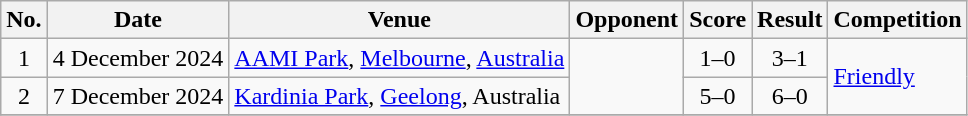<table class="wikitable sortable">
<tr>
<th>No.</th>
<th>Date</th>
<th>Venue</th>
<th>Opponent</th>
<th>Score</th>
<th>Result</th>
<th>Competition</th>
</tr>
<tr>
<td align=center>1</td>
<td>4 December 2024</td>
<td><a href='#'>AAMI Park</a>, <a href='#'>Melbourne</a>, <a href='#'>Australia</a></td>
<td rowspan=2></td>
<td align=center>1–0</td>
<td align=center>3–1</td>
<td rowspan=2><a href='#'>Friendly</a></td>
</tr>
<tr>
<td align=center>2</td>
<td>7 December 2024</td>
<td><a href='#'>Kardinia Park</a>, <a href='#'>Geelong</a>, Australia</td>
<td align=center>5–0</td>
<td align=center>6–0</td>
</tr>
<tr>
</tr>
</table>
